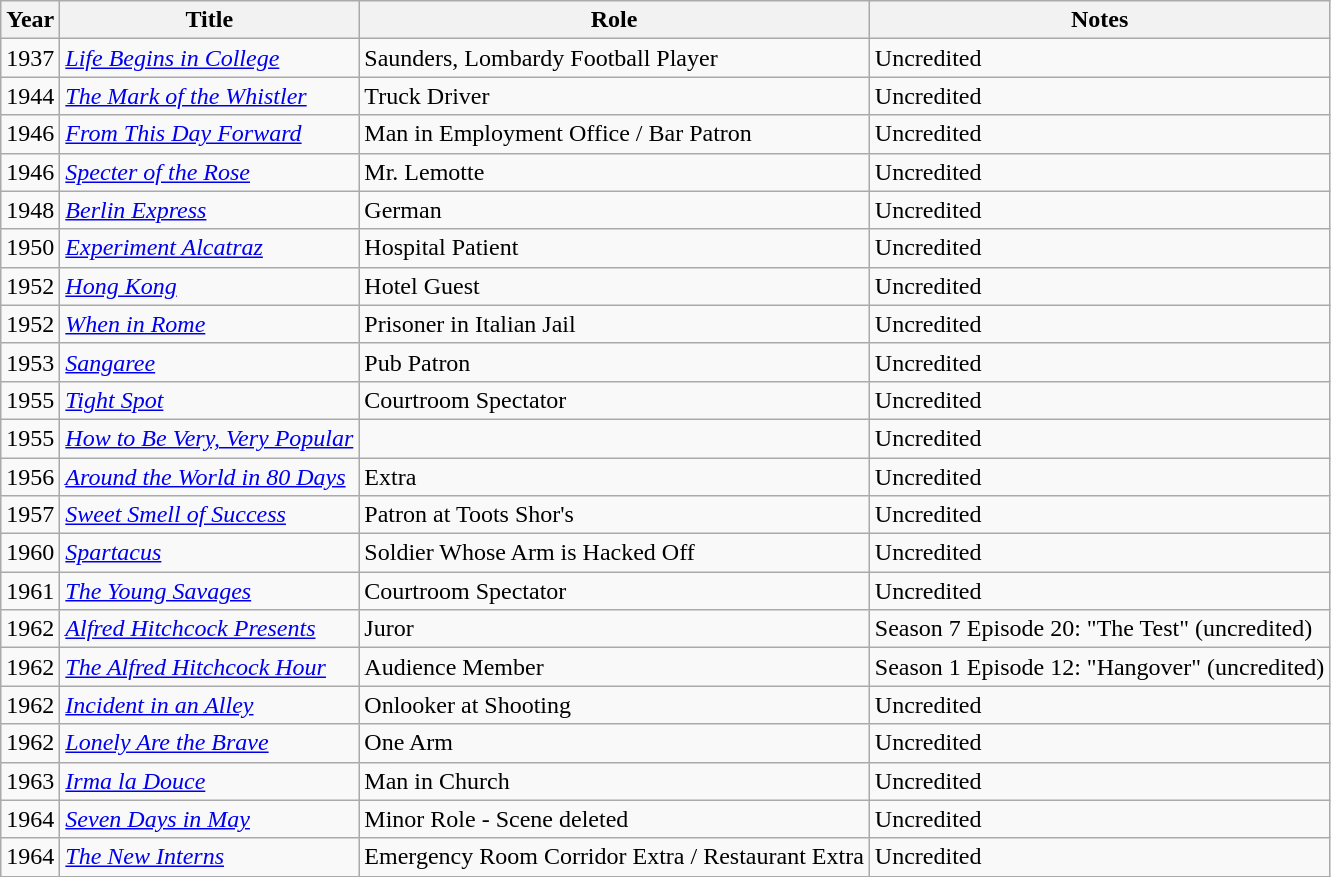<table class="wikitable">
<tr>
<th>Year</th>
<th>Title</th>
<th>Role</th>
<th>Notes</th>
</tr>
<tr>
<td>1937</td>
<td><em><a href='#'>Life Begins in College</a></em></td>
<td>Saunders, Lombardy Football Player</td>
<td>Uncredited</td>
</tr>
<tr>
<td>1944</td>
<td><em><a href='#'>The Mark of the Whistler</a></em></td>
<td>Truck Driver</td>
<td>Uncredited</td>
</tr>
<tr>
<td>1946</td>
<td><em><a href='#'>From This Day Forward</a></em></td>
<td>Man in Employment Office / Bar Patron</td>
<td>Uncredited</td>
</tr>
<tr>
<td>1946</td>
<td><em><a href='#'>Specter of the Rose</a></em></td>
<td>Mr. Lemotte</td>
<td>Uncredited</td>
</tr>
<tr>
<td>1948</td>
<td><em><a href='#'>Berlin Express</a></em></td>
<td>German</td>
<td>Uncredited</td>
</tr>
<tr>
<td>1950</td>
<td><em><a href='#'>Experiment Alcatraz</a></em></td>
<td>Hospital Patient</td>
<td>Uncredited</td>
</tr>
<tr>
<td>1952</td>
<td><em><a href='#'>Hong Kong</a></em></td>
<td>Hotel Guest</td>
<td>Uncredited</td>
</tr>
<tr>
<td>1952</td>
<td><em><a href='#'>When in Rome</a></em></td>
<td>Prisoner in Italian Jail</td>
<td>Uncredited</td>
</tr>
<tr>
<td>1953</td>
<td><em><a href='#'>Sangaree</a></em></td>
<td>Pub Patron</td>
<td>Uncredited</td>
</tr>
<tr>
<td>1955</td>
<td><em><a href='#'>Tight Spot</a></em></td>
<td>Courtroom Spectator</td>
<td>Uncredited</td>
</tr>
<tr>
<td>1955</td>
<td><em><a href='#'>How to Be Very, Very Popular</a></em></td>
<td></td>
<td>Uncredited</td>
</tr>
<tr>
<td>1956</td>
<td><em><a href='#'>Around the World in 80 Days</a></em></td>
<td>Extra</td>
<td>Uncredited</td>
</tr>
<tr>
<td>1957</td>
<td><em><a href='#'>Sweet Smell of Success</a></em></td>
<td>Patron at Toots Shor's</td>
<td>Uncredited</td>
</tr>
<tr>
<td>1960</td>
<td><em><a href='#'>Spartacus</a></em></td>
<td>Soldier Whose Arm is Hacked Off</td>
<td>Uncredited</td>
</tr>
<tr>
<td>1961</td>
<td><em><a href='#'>The Young Savages</a></em></td>
<td>Courtroom Spectator</td>
<td>Uncredited</td>
</tr>
<tr>
<td>1962</td>
<td><em><a href='#'>Alfred Hitchcock Presents</a></em></td>
<td>Juror</td>
<td>Season 7 Episode 20: "The Test" (uncredited)</td>
</tr>
<tr>
<td>1962</td>
<td><em><a href='#'>The Alfred Hitchcock Hour</a></em></td>
<td>Audience Member</td>
<td>Season 1 Episode 12: "Hangover" (uncredited)</td>
</tr>
<tr>
<td>1962</td>
<td><em><a href='#'>Incident in an Alley</a></em></td>
<td>Onlooker at Shooting</td>
<td>Uncredited</td>
</tr>
<tr>
<td>1962</td>
<td><em><a href='#'>Lonely Are the Brave</a></em></td>
<td>One Arm</td>
<td>Uncredited</td>
</tr>
<tr>
<td>1963</td>
<td><em><a href='#'>Irma la Douce</a></em></td>
<td>Man in Church</td>
<td>Uncredited</td>
</tr>
<tr>
<td>1964</td>
<td><em><a href='#'>Seven Days in May</a></em></td>
<td>Minor Role - Scene deleted</td>
<td>Uncredited</td>
</tr>
<tr>
<td>1964</td>
<td><em><a href='#'>The New Interns</a></em></td>
<td>Emergency Room Corridor Extra / Restaurant Extra</td>
<td>Uncredited</td>
</tr>
</table>
